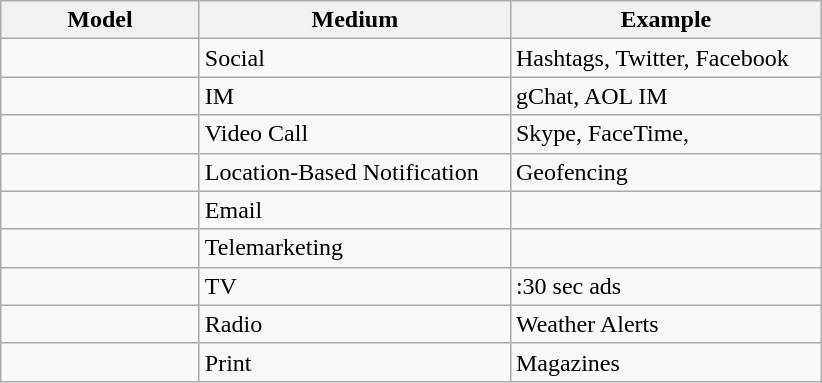<table class="wikitable">
<tr>
<th scope="col" width="125">Model</th>
<th scope="col" width="200">Medium</th>
<th scope="col" width="200">Example</th>
</tr>
<tr>
<td></td>
<td>Social</td>
<td>Hashtags, Twitter, Facebook</td>
</tr>
<tr>
<td></td>
<td>IM</td>
<td>gChat, AOL IM</td>
</tr>
<tr>
<td></td>
<td>Video Call</td>
<td>Skype, FaceTime,</td>
</tr>
<tr>
<td></td>
<td>Location-Based Notification</td>
<td>Geofencing</td>
</tr>
<tr>
<td></td>
<td>Email</td>
<td></td>
</tr>
<tr>
<td></td>
<td>Telemarketing</td>
<td></td>
</tr>
<tr>
<td></td>
<td>TV</td>
<td>:30 sec ads</td>
</tr>
<tr>
<td></td>
<td>Radio</td>
<td>Weather Alerts</td>
</tr>
<tr>
<td></td>
<td>Print</td>
<td>Magazines</td>
</tr>
</table>
